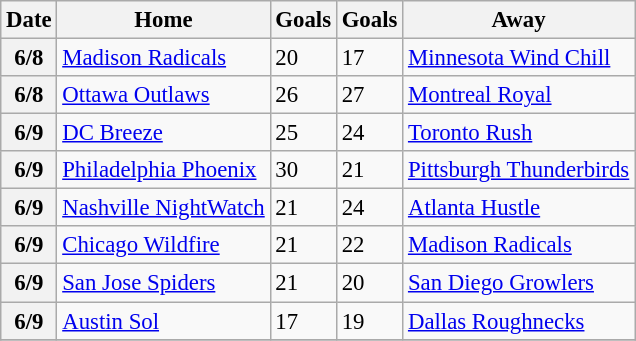<table class="wikitable" style="font-size: 95%;">
<tr>
<th>Date</th>
<th>Home</th>
<th>Goals</th>
<th>Goals</th>
<th>Away</th>
</tr>
<tr>
<th>6/8</th>
<td><a href='#'>Madison Radicals</a></td>
<td>20</td>
<td>17</td>
<td><a href='#'>Minnesota Wind Chill</a></td>
</tr>
<tr>
<th>6/8</th>
<td><a href='#'>Ottawa Outlaws</a></td>
<td>26</td>
<td>27</td>
<td><a href='#'>Montreal Royal</a></td>
</tr>
<tr>
<th>6/9</th>
<td><a href='#'>DC Breeze</a></td>
<td>25</td>
<td>24</td>
<td><a href='#'>Toronto Rush</a></td>
</tr>
<tr>
<th>6/9</th>
<td><a href='#'>Philadelphia Phoenix</a></td>
<td>30</td>
<td>21</td>
<td><a href='#'>Pittsburgh Thunderbirds</a></td>
</tr>
<tr>
<th>6/9</th>
<td><a href='#'>Nashville NightWatch</a></td>
<td>21</td>
<td>24</td>
<td><a href='#'>Atlanta Hustle</a></td>
</tr>
<tr>
<th>6/9</th>
<td><a href='#'>Chicago Wildfire</a></td>
<td>21</td>
<td>22</td>
<td><a href='#'>Madison Radicals</a></td>
</tr>
<tr>
<th>6/9</th>
<td><a href='#'>San Jose Spiders</a></td>
<td>21</td>
<td>20</td>
<td><a href='#'>San Diego Growlers</a></td>
</tr>
<tr>
<th>6/9</th>
<td><a href='#'>Austin Sol</a></td>
<td>17</td>
<td>19</td>
<td><a href='#'>Dallas Roughnecks</a></td>
</tr>
<tr>
</tr>
</table>
